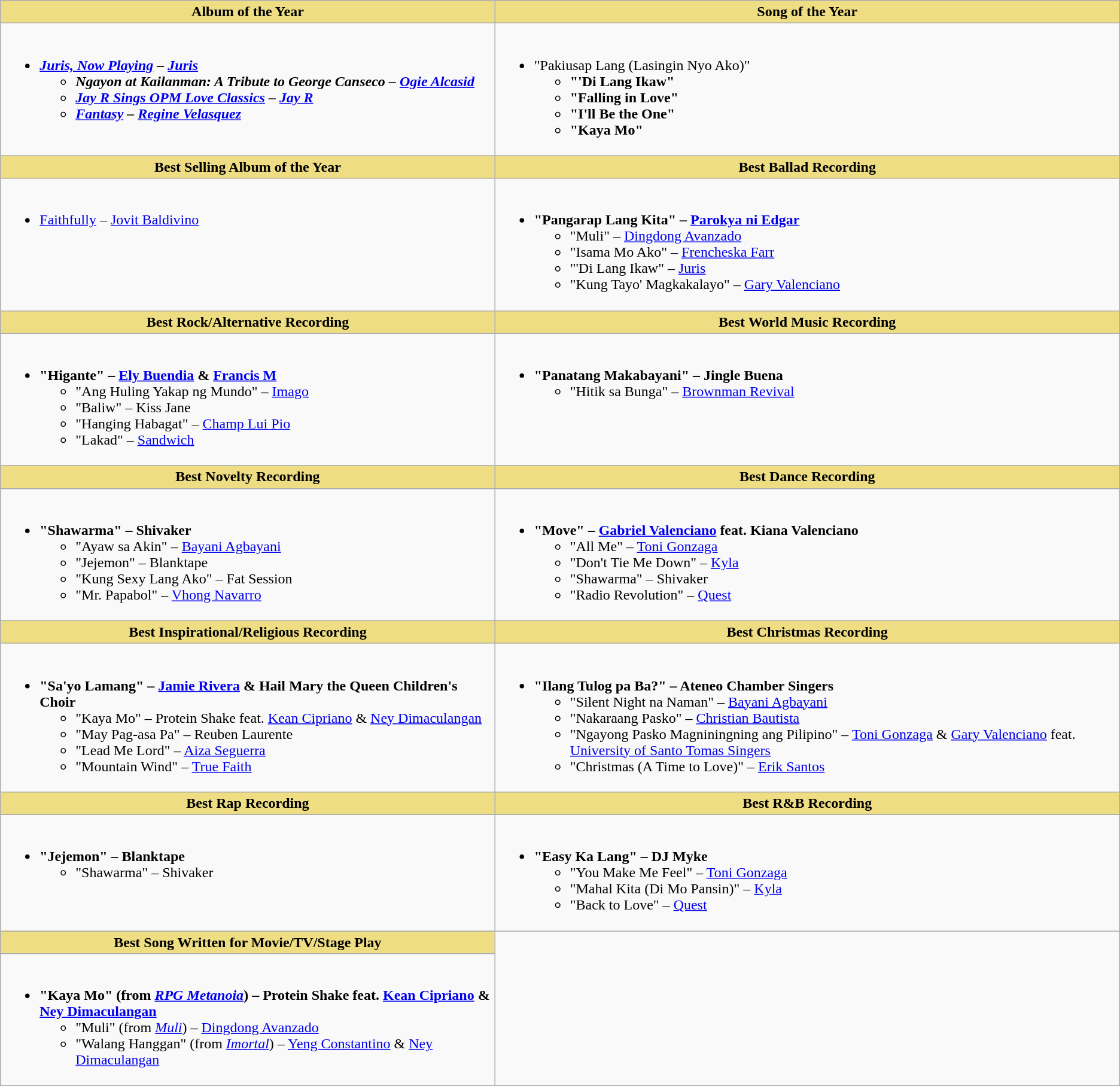<table class="wikitable">
<tr>
<th style="background:#EEDD82;" ! width:50%">Album of the Year</th>
<th style="background:#EEDD82;" ! width:50%">Song of the Year</th>
</tr>
<tr>
<td valign="top"><br><ul><li><strong><em><a href='#'>Juris, Now Playing</a><em> – <a href='#'>Juris</a><strong><ul><li></em>Ngayon at Kailanman: A Tribute to George Canseco<em> – <a href='#'>Ogie Alcasid</a></li><li></em><a href='#'>Jay R Sings OPM Love Classics</a><em> – <a href='#'>Jay R</a></li><li></em><a href='#'>Fantasy</a><em> – <a href='#'>Regine Velasquez</a></li></ul></li></ul></td>
<td valign="top"><br><ul><li></strong>"Pakiusap Lang (Lasingin Nyo Ako)"<strong><ul><li>"'Di Lang Ikaw"</li></ul><ul><li>"Falling in Love"</li></ul><ul><li>"I'll Be the One"</li></ul><ul><li>"Kaya Mo"</li></ul></li></ul></td>
</tr>
<tr>
<th style="background:#EEDD82;" ! width:50%">Best Selling Album of the Year</th>
<th style="background:#EEDD82;" ! width:50%">Best Ballad Recording</th>
</tr>
<tr>
<td valign="top"><br><ul><li></em></strong><a href='#'>Faithfully</a></em> – <a href='#'>Jovit Baldivino</a></strong></li></ul></td>
<td valign="top"><br><ul><li><strong>"Pangarap Lang Kita" – <a href='#'>Parokya ni Edgar</a></strong><ul><li>"Muli" – <a href='#'>Dingdong Avanzado</a></li><li>"Isama Mo Ako" – <a href='#'>Frencheska Farr</a></li><li>"'Di Lang Ikaw" – <a href='#'>Juris</a></li><li>"Kung Tayo' Magkakalayo" – <a href='#'>Gary Valenciano</a></li></ul></li></ul></td>
</tr>
<tr>
<th style="background:#EEDD82;" ! width:50%">Best Rock/Alternative Recording</th>
<th style="background:#EEDD82;" ! width:50%">Best World Music Recording</th>
</tr>
<tr>
<td valign="top"><br><ul><li><strong>"Higante" – <a href='#'>Ely Buendia</a> & <a href='#'>Francis M</a></strong><ul><li>"Ang Huling Yakap ng Mundo" – <a href='#'>Imago</a></li><li>"Baliw" – Kiss Jane</li><li>"Hanging Habagat" – <a href='#'>Champ Lui Pio</a></li><li>"Lakad" – <a href='#'>Sandwich</a></li></ul></li></ul></td>
<td valign="top"><br><ul><li><strong>"Panatang Makabayani" – Jingle Buena</strong><ul><li>"Hitik sa Bunga" – <a href='#'>Brownman Revival</a></li></ul></li></ul></td>
</tr>
<tr>
<th style="background:#EEDD82;" ! width:50%">Best Novelty Recording</th>
<th style="background:#EEDD82;" ! width:50%">Best Dance Recording</th>
</tr>
<tr>
<td valign="top"><br><ul><li><strong>"Shawarma" – Shivaker</strong><ul><li>"Ayaw sa Akin" – <a href='#'>Bayani Agbayani</a></li><li>"Jejemon" – Blanktape</li><li>"Kung Sexy Lang Ako" – Fat Session</li><li>"Mr. Papabol" – <a href='#'>Vhong Navarro</a></li></ul></li></ul></td>
<td valign="top"><br><ul><li><strong>"Move" – <a href='#'>Gabriel Valenciano</a> feat. Kiana Valenciano</strong><ul><li>"All Me" – <a href='#'>Toni Gonzaga</a></li><li>"Don't Tie Me Down" – <a href='#'>Kyla</a></li><li>"Shawarma" – Shivaker</li><li>"Radio Revolution" – <a href='#'>Quest</a></li></ul></li></ul></td>
</tr>
<tr>
<th style="background:#EEDD82;" ! width:50%">Best Inspirational/Religious Recording</th>
<th style="background:#EEDD82;" ! width:50%">Best Christmas Recording</th>
</tr>
<tr>
<td valign="top"><br><ul><li><strong>"Sa'yo Lamang" – <a href='#'>Jamie Rivera</a> & Hail Mary the Queen Children's Choir</strong><ul><li>"Kaya Mo" – Protein Shake feat. <a href='#'>Kean Cipriano</a> & <a href='#'>Ney Dimaculangan</a></li><li>"May Pag-asa Pa" – Reuben Laurente</li><li>"Lead Me Lord" – <a href='#'>Aiza Seguerra</a></li><li>"Mountain Wind" – <a href='#'>True Faith</a></li></ul></li></ul></td>
<td valign="top"><br><ul><li><strong>"Ilang Tulog pa Ba?" – Ateneo Chamber Singers</strong><ul><li>"Silent Night na Naman" – <a href='#'>Bayani Agbayani</a></li><li>"Nakaraang Pasko" – <a href='#'>Christian Bautista</a></li><li>"Ngayong Pasko Magniningning ang Pilipino" – <a href='#'>Toni Gonzaga</a> & <a href='#'>Gary Valenciano</a> feat. <a href='#'>University of Santo Tomas Singers</a></li><li>"Christmas (A Time to Love)" – <a href='#'>Erik Santos</a></li></ul></li></ul></td>
</tr>
<tr>
<th style="background:#EEDD82;" ! width:50%">Best Rap Recording</th>
<th style="background:#EEDD82;" ! width:50%">Best R&B Recording</th>
</tr>
<tr>
<td valign="top"><br><ul><li><strong>"Jejemon" – Blanktape</strong><ul><li>"Shawarma" – Shivaker</li></ul></li></ul></td>
<td valign="top"><br><ul><li><strong>"Easy Ka Lang" – DJ Myke</strong><ul><li>"You Make Me Feel" – <a href='#'>Toni Gonzaga</a></li><li>"Mahal Kita (Di Mo Pansin)" – <a href='#'>Kyla</a></li><li>"Back to Love" – <a href='#'>Quest</a></li></ul></li></ul></td>
</tr>
<tr>
<th style="background:#EEDD82;" ! width:50%">Best Song Written for Movie/TV/Stage Play</th>
</tr>
<tr>
<td valign="top"><br><ul><li><strong>"Kaya Mo" (from <em><a href='#'>RPG Metanoia</a></em>) – Protein Shake feat. <a href='#'>Kean Cipriano</a> & <a href='#'>Ney Dimaculangan</a></strong><ul><li>"Muli" (from <em><a href='#'>Muli</a></em>) – <a href='#'>Dingdong Avanzado</a></li><li>"Walang Hanggan" (from <em><a href='#'>Imortal</a></em>) – <a href='#'>Yeng Constantino</a> & <a href='#'>Ney Dimaculangan</a></li></ul></li></ul></td>
</tr>
</table>
